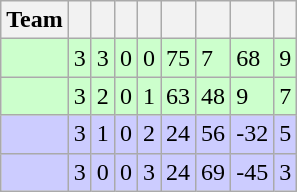<table class="wikitable">
<tr>
<th>Team</th>
<th></th>
<th></th>
<th></th>
<th></th>
<th></th>
<th></th>
<th></th>
<th></th>
</tr>
<tr bgcolor="ccffcc">
<td align="left"></td>
<td>3</td>
<td>3</td>
<td>0</td>
<td>0</td>
<td>75</td>
<td>7</td>
<td>68</td>
<td>9</td>
</tr>
<tr bgcolor="ccffcc">
<td align="left"></td>
<td>3</td>
<td>2</td>
<td>0</td>
<td>1</td>
<td>63</td>
<td>48</td>
<td>9</td>
<td>7</td>
</tr>
<tr bgcolor="ccccff">
<td align="left"></td>
<td>3</td>
<td>1</td>
<td>0</td>
<td>2</td>
<td>24</td>
<td>56</td>
<td>-32</td>
<td>5</td>
</tr>
<tr bgcolor="ccccff">
<td align="left"></td>
<td>3</td>
<td>0</td>
<td>0</td>
<td>3</td>
<td>24</td>
<td>69</td>
<td>-45</td>
<td>3</td>
</tr>
</table>
